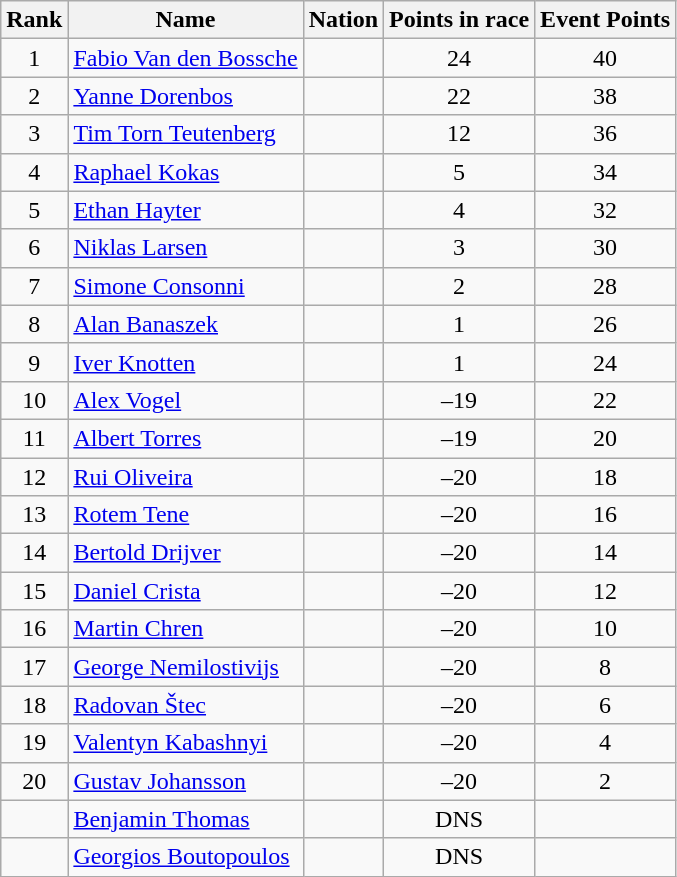<table class="wikitable sortable" style="text-align:center">
<tr>
<th>Rank</th>
<th>Name</th>
<th>Nation</th>
<th>Points in race</th>
<th>Event Points</th>
</tr>
<tr>
<td>1</td>
<td align=left><a href='#'>Fabio Van den Bossche</a></td>
<td align=left></td>
<td>24</td>
<td>40</td>
</tr>
<tr>
<td>2</td>
<td align=left><a href='#'>Yanne Dorenbos</a></td>
<td align=left></td>
<td>22</td>
<td>38</td>
</tr>
<tr>
<td>3</td>
<td align=left><a href='#'>Tim Torn Teutenberg</a></td>
<td align=left></td>
<td>12</td>
<td>36</td>
</tr>
<tr>
<td>4</td>
<td align=left><a href='#'>Raphael Kokas</a></td>
<td align=left></td>
<td>5</td>
<td>34</td>
</tr>
<tr>
<td>5</td>
<td align=left><a href='#'>Ethan Hayter</a></td>
<td align=left></td>
<td>4</td>
<td>32</td>
</tr>
<tr>
<td>6</td>
<td align=left><a href='#'>Niklas Larsen</a></td>
<td align=left></td>
<td>3</td>
<td>30</td>
</tr>
<tr>
<td>7</td>
<td align=left><a href='#'>Simone Consonni</a></td>
<td align=left></td>
<td>2</td>
<td>28</td>
</tr>
<tr>
<td>8</td>
<td align=left><a href='#'>Alan Banaszek</a></td>
<td align=left></td>
<td>1</td>
<td>26</td>
</tr>
<tr>
<td>9</td>
<td align=left><a href='#'>Iver Knotten</a></td>
<td align=left></td>
<td>1</td>
<td>24</td>
</tr>
<tr>
<td>10</td>
<td align=left><a href='#'>Alex Vogel</a></td>
<td align=left></td>
<td>–19</td>
<td>22</td>
</tr>
<tr>
<td>11</td>
<td align=left><a href='#'>Albert Torres</a></td>
<td align=left></td>
<td>–19</td>
<td>20</td>
</tr>
<tr>
<td>12</td>
<td align=left><a href='#'>Rui Oliveira</a></td>
<td align=left></td>
<td>–20</td>
<td>18</td>
</tr>
<tr>
<td>13</td>
<td align=left><a href='#'>Rotem Tene</a></td>
<td align=left></td>
<td>–20</td>
<td>16</td>
</tr>
<tr>
<td>14</td>
<td align=left><a href='#'>Bertold Drijver</a></td>
<td align=left></td>
<td>–20</td>
<td>14</td>
</tr>
<tr>
<td>15</td>
<td align=left><a href='#'>Daniel Crista</a></td>
<td align=left></td>
<td>–20</td>
<td>12</td>
</tr>
<tr>
<td>16</td>
<td align=left><a href='#'>Martin Chren</a></td>
<td align=left></td>
<td>–20</td>
<td>10</td>
</tr>
<tr>
<td>17</td>
<td align=left><a href='#'>George Nemilostivijs</a></td>
<td align=left></td>
<td>–20</td>
<td>8</td>
</tr>
<tr>
<td>18</td>
<td align=left><a href='#'>Radovan Štec</a></td>
<td align=left></td>
<td>–20</td>
<td>6</td>
</tr>
<tr>
<td>19</td>
<td align=left><a href='#'>Valentyn Kabashnyi</a></td>
<td align=left></td>
<td>–20</td>
<td>4</td>
</tr>
<tr>
<td>20</td>
<td align=left><a href='#'>Gustav Johansson</a></td>
<td align=left></td>
<td>–20</td>
<td>2</td>
</tr>
<tr>
<td></td>
<td align=left><a href='#'>Benjamin Thomas</a></td>
<td align=left></td>
<td>DNS</td>
<td></td>
</tr>
<tr>
<td></td>
<td align=left><a href='#'>Georgios Boutopoulos</a></td>
<td align=left></td>
<td>DNS</td>
<td></td>
</tr>
</table>
